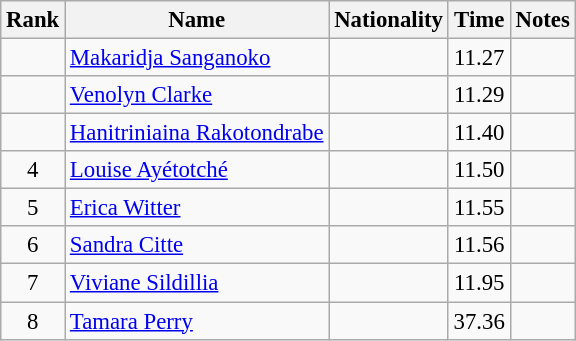<table class="wikitable sortable" style="text-align:center;font-size:95%">
<tr>
<th>Rank</th>
<th>Name</th>
<th>Nationality</th>
<th>Time</th>
<th>Notes</th>
</tr>
<tr>
<td></td>
<td align=left><a href='#'>Makaridja Sanganoko</a></td>
<td align=left></td>
<td>11.27</td>
<td></td>
</tr>
<tr>
<td></td>
<td align=left><a href='#'>Venolyn Clarke</a></td>
<td align=left></td>
<td>11.29</td>
<td></td>
</tr>
<tr>
<td></td>
<td align=left><a href='#'>Hanitriniaina Rakotondrabe</a></td>
<td align=left></td>
<td>11.40</td>
<td></td>
</tr>
<tr>
<td>4</td>
<td align=left><a href='#'>Louise Ayétotché</a></td>
<td align=left></td>
<td>11.50</td>
<td></td>
</tr>
<tr>
<td>5</td>
<td align=left><a href='#'>Erica Witter</a></td>
<td align=left></td>
<td>11.55</td>
<td></td>
</tr>
<tr>
<td>6</td>
<td align=left><a href='#'>Sandra Citte</a></td>
<td align=left></td>
<td>11.56</td>
<td></td>
</tr>
<tr>
<td>7</td>
<td align=left><a href='#'>Viviane Sildillia</a></td>
<td align=left></td>
<td>11.95</td>
<td></td>
</tr>
<tr>
<td>8</td>
<td align=left><a href='#'>Tamara Perry</a></td>
<td align=left></td>
<td>37.36</td>
<td></td>
</tr>
</table>
